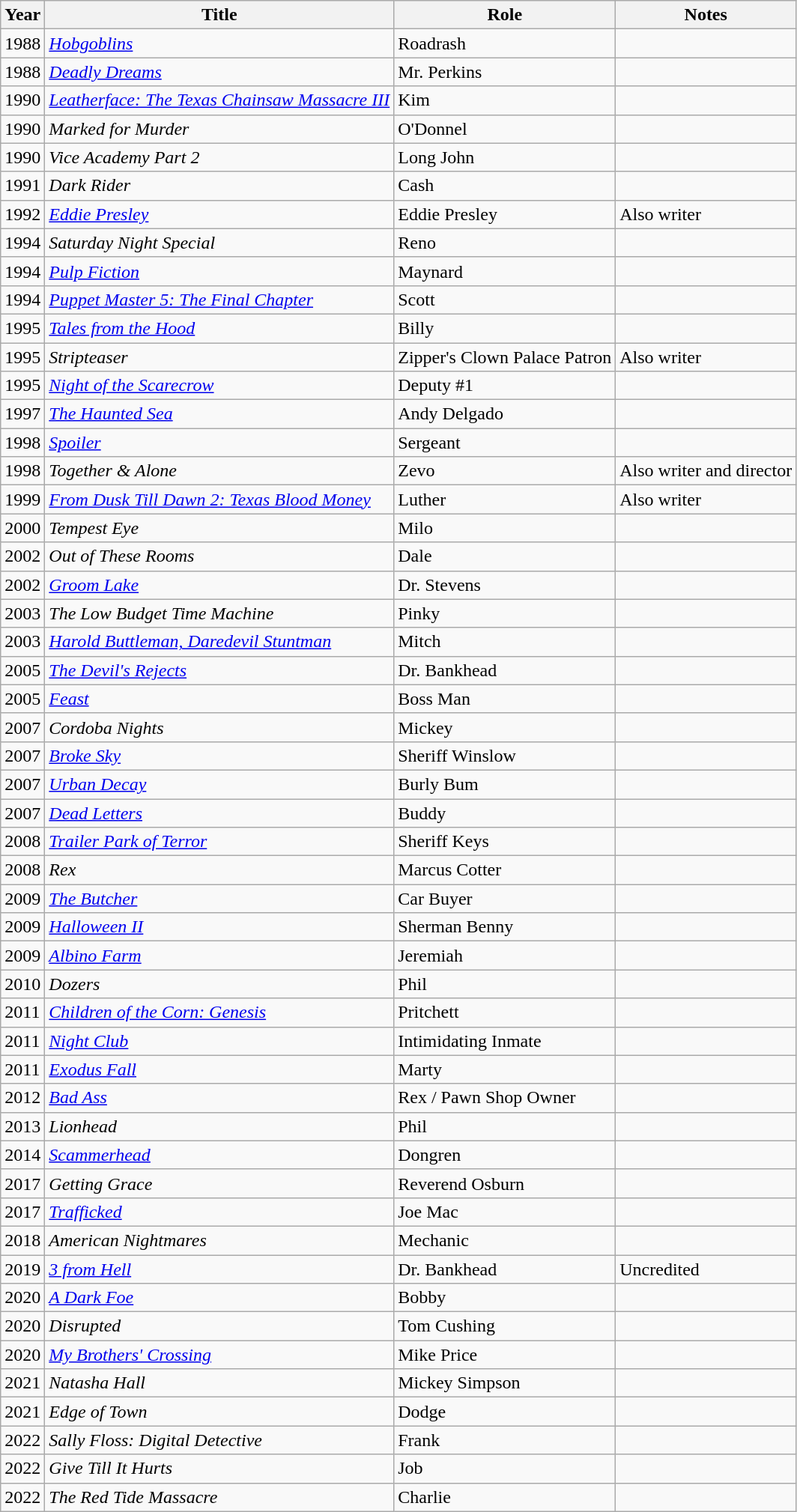<table class="wikitable sortable">
<tr>
<th>Year</th>
<th>Title</th>
<th>Role</th>
<th>Notes</th>
</tr>
<tr>
<td>1988</td>
<td><a href='#'><em>Hobgoblins</em></a></td>
<td>Roadrash</td>
<td></td>
</tr>
<tr>
<td>1988</td>
<td><em><a href='#'>Deadly Dreams</a></em></td>
<td>Mr. Perkins</td>
<td></td>
</tr>
<tr>
<td>1990</td>
<td><em><a href='#'>Leatherface: The Texas Chainsaw Massacre III</a></em></td>
<td>Kim</td>
<td></td>
</tr>
<tr>
<td>1990</td>
<td><em>Marked for Murder</em></td>
<td>O'Donnel</td>
<td></td>
</tr>
<tr>
<td>1990</td>
<td><em>Vice Academy Part 2</em></td>
<td>Long John</td>
<td></td>
</tr>
<tr>
<td>1991</td>
<td><em>Dark Rider</em></td>
<td>Cash</td>
<td></td>
</tr>
<tr>
<td>1992</td>
<td><em><a href='#'>Eddie Presley</a></em></td>
<td>Eddie Presley</td>
<td>Also writer</td>
</tr>
<tr>
<td>1994</td>
<td><em>Saturday Night Special</em></td>
<td>Reno</td>
<td></td>
</tr>
<tr>
<td>1994</td>
<td><em><a href='#'>Pulp Fiction</a></em></td>
<td>Maynard</td>
<td></td>
</tr>
<tr>
<td>1994</td>
<td><em><a href='#'>Puppet Master 5: The Final Chapter</a></em></td>
<td>Scott</td>
<td></td>
</tr>
<tr>
<td>1995</td>
<td><em><a href='#'>Tales from the Hood</a></em></td>
<td>Billy</td>
<td></td>
</tr>
<tr>
<td>1995</td>
<td><em>Stripteaser</em></td>
<td>Zipper's Clown Palace Patron</td>
<td>Also writer</td>
</tr>
<tr>
<td>1995</td>
<td><em><a href='#'>Night of the Scarecrow</a></em></td>
<td>Deputy #1</td>
<td></td>
</tr>
<tr>
<td>1997</td>
<td><em><a href='#'>The Haunted Sea</a></em></td>
<td>Andy Delgado</td>
<td></td>
</tr>
<tr>
<td>1998</td>
<td><a href='#'><em>Spoiler</em></a></td>
<td>Sergeant</td>
<td></td>
</tr>
<tr>
<td>1998</td>
<td><em>Together & Alone</em></td>
<td>Zevo</td>
<td>Also writer and director</td>
</tr>
<tr>
<td>1999</td>
<td><em><a href='#'>From Dusk Till Dawn 2: Texas Blood Money</a></em></td>
<td>Luther</td>
<td>Also writer</td>
</tr>
<tr>
<td>2000</td>
<td><em>Tempest Eye</em></td>
<td>Milo</td>
<td></td>
</tr>
<tr>
<td>2002</td>
<td><em>Out of These Rooms</em></td>
<td>Dale</td>
<td></td>
</tr>
<tr>
<td>2002</td>
<td><a href='#'><em>Groom Lake</em></a></td>
<td>Dr. Stevens</td>
<td></td>
</tr>
<tr>
<td>2003</td>
<td><em>The Low Budget Time Machine</em></td>
<td>Pinky</td>
<td></td>
</tr>
<tr>
<td>2003</td>
<td><em><a href='#'>Harold Buttleman, Daredevil Stuntman</a></em></td>
<td>Mitch</td>
<td></td>
</tr>
<tr>
<td>2005</td>
<td><em><a href='#'>The Devil's Rejects</a></em></td>
<td>Dr. Bankhead</td>
<td></td>
</tr>
<tr>
<td>2005</td>
<td><a href='#'><em>Feast</em></a></td>
<td>Boss Man</td>
<td></td>
</tr>
<tr>
<td>2007</td>
<td><em>Cordoba Nights</em></td>
<td>Mickey</td>
<td></td>
</tr>
<tr>
<td>2007</td>
<td><em><a href='#'>Broke Sky</a></em></td>
<td>Sheriff Winslow</td>
<td></td>
</tr>
<tr>
<td>2007</td>
<td><a href='#'><em>Urban Decay</em></a></td>
<td>Burly Bum</td>
<td></td>
</tr>
<tr>
<td>2007</td>
<td><a href='#'><em>Dead Letters</em></a></td>
<td>Buddy</td>
<td></td>
</tr>
<tr>
<td>2008</td>
<td><em><a href='#'>Trailer Park of Terror</a></em></td>
<td>Sheriff Keys</td>
<td></td>
</tr>
<tr>
<td>2008</td>
<td><em>Rex</em></td>
<td>Marcus Cotter</td>
<td></td>
</tr>
<tr>
<td>2009</td>
<td><a href='#'><em>The Butcher</em></a></td>
<td>Car Buyer</td>
<td></td>
</tr>
<tr>
<td>2009</td>
<td><a href='#'><em>Halloween II</em></a></td>
<td>Sherman Benny</td>
<td></td>
</tr>
<tr>
<td>2009</td>
<td><em><a href='#'>Albino Farm</a></em></td>
<td>Jeremiah</td>
<td></td>
</tr>
<tr>
<td>2010</td>
<td><em>Dozers</em></td>
<td>Phil</td>
<td></td>
</tr>
<tr>
<td>2011</td>
<td><em><a href='#'>Children of the Corn: Genesis</a></em></td>
<td>Pritchett</td>
<td></td>
</tr>
<tr>
<td>2011</td>
<td><a href='#'><em>Night Club</em></a></td>
<td>Intimidating Inmate</td>
<td></td>
</tr>
<tr>
<td>2011</td>
<td><em><a href='#'>Exodus Fall</a></em></td>
<td>Marty</td>
<td></td>
</tr>
<tr>
<td>2012</td>
<td><a href='#'><em>Bad Ass</em></a></td>
<td>Rex / Pawn Shop Owner</td>
<td></td>
</tr>
<tr>
<td>2013</td>
<td><em>Lionhead</em></td>
<td>Phil</td>
<td></td>
</tr>
<tr>
<td>2014</td>
<td><em><a href='#'>Scammerhead</a></em></td>
<td>Dongren</td>
<td></td>
</tr>
<tr>
<td>2017</td>
<td><em>Getting Grace</em></td>
<td>Reverend Osburn</td>
<td></td>
</tr>
<tr>
<td>2017</td>
<td><em><a href='#'>Trafficked</a></em></td>
<td>Joe Mac</td>
<td></td>
</tr>
<tr>
<td>2018</td>
<td><em>American Nightmares</em></td>
<td>Mechanic</td>
<td></td>
</tr>
<tr>
<td>2019</td>
<td><em><a href='#'>3 from Hell</a></em></td>
<td>Dr. Bankhead</td>
<td>Uncredited</td>
</tr>
<tr>
<td>2020</td>
<td><em><a href='#'>A Dark Foe</a></em></td>
<td>Bobby</td>
<td></td>
</tr>
<tr>
<td>2020</td>
<td><em>Disrupted</em></td>
<td>Tom Cushing</td>
<td></td>
</tr>
<tr>
<td>2020</td>
<td><em><a href='#'>My Brothers' Crossing</a></em></td>
<td>Mike Price</td>
<td></td>
</tr>
<tr>
<td>2021</td>
<td><em>Natasha Hall</em></td>
<td>Mickey Simpson</td>
<td></td>
</tr>
<tr>
<td>2021</td>
<td><em>Edge of Town</em></td>
<td>Dodge</td>
<td></td>
</tr>
<tr>
<td>2022</td>
<td><em>Sally Floss: Digital Detective</em></td>
<td>Frank</td>
<td></td>
</tr>
<tr>
<td>2022</td>
<td><em>Give Till It Hurts</em></td>
<td>Job</td>
<td></td>
</tr>
<tr>
<td>2022</td>
<td><em>The Red Tide Massacre</em></td>
<td>Charlie</td>
<td></td>
</tr>
</table>
